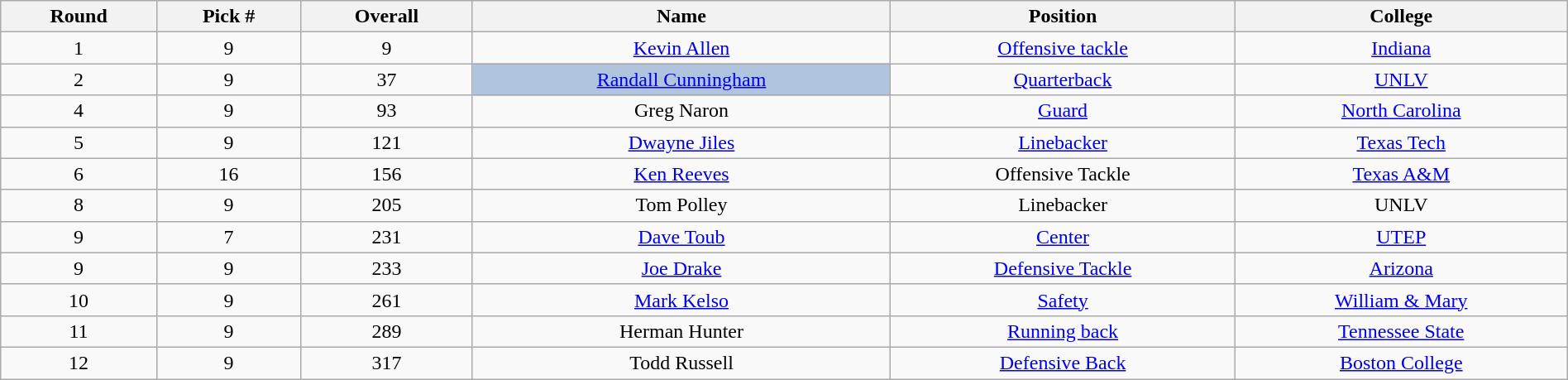<table class="wikitable sortable sortable" style="width: 100%; text-align:center">
<tr>
<th>Round</th>
<th>Pick #</th>
<th>Overall</th>
<th>Name</th>
<th>Position</th>
<th>College</th>
</tr>
<tr>
<td>1</td>
<td>9</td>
<td>9</td>
<td><a href='#'>Kevin Allen</a></td>
<td><a href='#'>Offensive tackle</a></td>
<td><a href='#'>Indiana</a></td>
</tr>
<tr>
<td>2</td>
<td>9</td>
<td>37</td>
<td bgcolor=lightsteelblue><a href='#'>Randall Cunningham</a></td>
<td><a href='#'>Quarterback</a></td>
<td><a href='#'>UNLV</a></td>
</tr>
<tr>
<td>4</td>
<td>9</td>
<td>93</td>
<td>Greg Naron</td>
<td><a href='#'>Guard</a></td>
<td><a href='#'>North Carolina</a></td>
</tr>
<tr>
<td>5</td>
<td>9</td>
<td>121</td>
<td><a href='#'>Dwayne Jiles</a></td>
<td><a href='#'>Linebacker</a></td>
<td><a href='#'>Texas Tech</a></td>
</tr>
<tr>
<td>6</td>
<td>16</td>
<td>156</td>
<td><a href='#'>Ken Reeves</a></td>
<td>Offensive Tackle</td>
<td><a href='#'>Texas A&M</a></td>
</tr>
<tr>
<td>8</td>
<td>9</td>
<td>205</td>
<td>Tom Polley</td>
<td>Linebacker</td>
<td>UNLV</td>
</tr>
<tr>
<td>9</td>
<td>7</td>
<td>231</td>
<td><a href='#'>Dave Toub</a></td>
<td><a href='#'>Center</a></td>
<td><a href='#'>UTEP</a></td>
</tr>
<tr>
<td>9</td>
<td>9</td>
<td>233</td>
<td><a href='#'>Joe Drake</a></td>
<td><a href='#'>Defensive Tackle</a></td>
<td><a href='#'>Arizona</a></td>
</tr>
<tr>
<td>10</td>
<td>9</td>
<td>261</td>
<td><a href='#'>Mark Kelso</a></td>
<td><a href='#'>Safety</a></td>
<td><a href='#'>William & Mary</a></td>
</tr>
<tr>
<td>11</td>
<td>9</td>
<td>289</td>
<td>Herman Hunter</td>
<td><a href='#'>Running back</a></td>
<td><a href='#'>Tennessee State</a></td>
</tr>
<tr>
<td>12</td>
<td>9</td>
<td>317</td>
<td>Todd Russell</td>
<td><a href='#'>Defensive Back</a></td>
<td><a href='#'>Boston College</a></td>
</tr>
</table>
